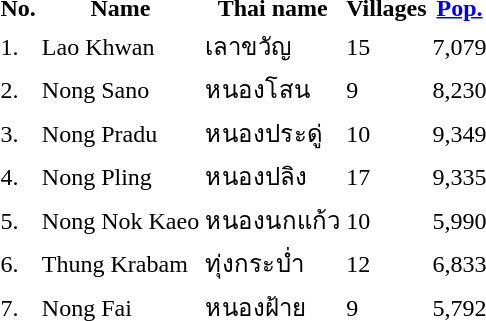<table>
<tr>
<th>No.</th>
<th>Name</th>
<th>Thai name</th>
<th>Villages</th>
<th><a href='#'>Pop.</a></th>
</tr>
<tr>
<td>1.</td>
<td>Lao Khwan</td>
<td>เลาขวัญ</td>
<td>15</td>
<td>7,079</td>
<td></td>
</tr>
<tr>
<td>2.</td>
<td>Nong Sano</td>
<td>หนองโสน</td>
<td>9</td>
<td>8,230</td>
<td></td>
</tr>
<tr>
<td>3.</td>
<td>Nong Pradu</td>
<td>หนองประดู่</td>
<td>10</td>
<td>9,349</td>
<td></td>
</tr>
<tr>
<td>4.</td>
<td>Nong Pling</td>
<td>หนองปลิง</td>
<td>17</td>
<td>9,335</td>
<td></td>
</tr>
<tr>
<td>5.</td>
<td>Nong Nok Kaeo</td>
<td>หนองนกแก้ว</td>
<td>10</td>
<td>5,990</td>
<td></td>
</tr>
<tr>
<td>6.</td>
<td>Thung Krabam</td>
<td>ทุ่งกระบ่ำ</td>
<td>12</td>
<td>6,833</td>
<td></td>
</tr>
<tr>
<td>7.</td>
<td>Nong Fai</td>
<td>หนองฝ้าย</td>
<td>9</td>
<td>5,792</td>
<td></td>
</tr>
</table>
